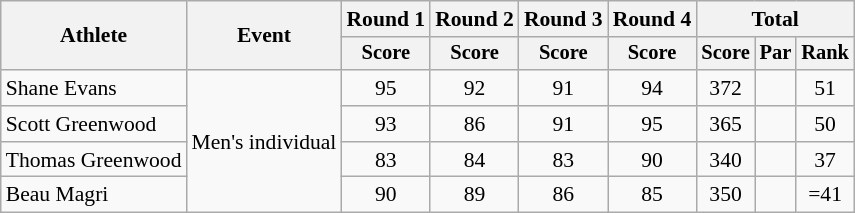<table class="wikitable" style="font-size:90%;">
<tr>
<th rowspan=2>Athlete</th>
<th rowspan=2>Event</th>
<th>Round 1</th>
<th>Round 2</th>
<th>Round 3</th>
<th>Round 4</th>
<th colspan=3>Total</th>
</tr>
<tr style="font-size:95%">
<th>Score</th>
<th>Score</th>
<th>Score</th>
<th>Score</th>
<th>Score</th>
<th>Par</th>
<th>Rank</th>
</tr>
<tr align=center>
<td align=left>Shane Evans</td>
<td align=left rowspan=4>Men's individual</td>
<td>95</td>
<td>92</td>
<td>91</td>
<td>94</td>
<td>372</td>
<td></td>
<td>51</td>
</tr>
<tr align=center>
<td align=left>Scott Greenwood</td>
<td>93</td>
<td>86</td>
<td>91</td>
<td>95</td>
<td>365</td>
<td></td>
<td>50</td>
</tr>
<tr align=center>
<td align=left>Thomas Greenwood</td>
<td>83</td>
<td>84</td>
<td>83</td>
<td>90</td>
<td>340</td>
<td></td>
<td>37</td>
</tr>
<tr align=center>
<td align=left>Beau Magri</td>
<td>90</td>
<td>89</td>
<td>86</td>
<td>85</td>
<td>350</td>
<td></td>
<td>=41</td>
</tr>
</table>
